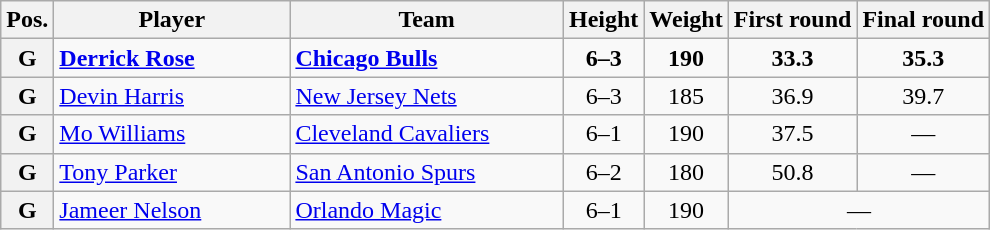<table class="wikitable">
<tr>
<th>Pos.</th>
<th width=150>Player</th>
<th width=175>Team</th>
<th>Height</th>
<th>Weight</th>
<th>First round</th>
<th>Final round</th>
</tr>
<tr>
<th>G</th>
<td><strong><a href='#'>Derrick Rose</a></strong></td>
<td><strong><a href='#'>Chicago Bulls</a></strong></td>
<td align=center><strong>6–3</strong></td>
<td align=center><strong>190</strong></td>
<td align=center><strong>33.3</strong></td>
<td align=center><strong>35.3</strong></td>
</tr>
<tr>
<th>G</th>
<td><a href='#'>Devin Harris</a></td>
<td><a href='#'>New Jersey Nets</a></td>
<td align=center>6–3</td>
<td align=center>185</td>
<td align=center>36.9</td>
<td align=center>39.7</td>
</tr>
<tr>
<th>G</th>
<td><a href='#'>Mo Williams</a></td>
<td><a href='#'>Cleveland Cavaliers</a></td>
<td align=center>6–1</td>
<td align=center>190</td>
<td align=center>37.5</td>
<td align=center>—</td>
</tr>
<tr>
<th>G</th>
<td><a href='#'>Tony Parker</a></td>
<td><a href='#'>San Antonio Spurs</a></td>
<td align=center>6–2</td>
<td align=center>180</td>
<td align=center>50.8</td>
<td align=center>—</td>
</tr>
<tr>
<th>G</th>
<td><a href='#'>Jameer Nelson</a></td>
<td><a href='#'>Orlando Magic</a></td>
<td align=center>6–1</td>
<td align=center>190</td>
<td align=center colspan=2>—</td>
</tr>
</table>
